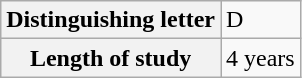<table class="wikitable">
<tr>
<th>Distinguishing letter</th>
<td>D</td>
</tr>
<tr>
<th>Length of study</th>
<td>4 years</td>
</tr>
</table>
